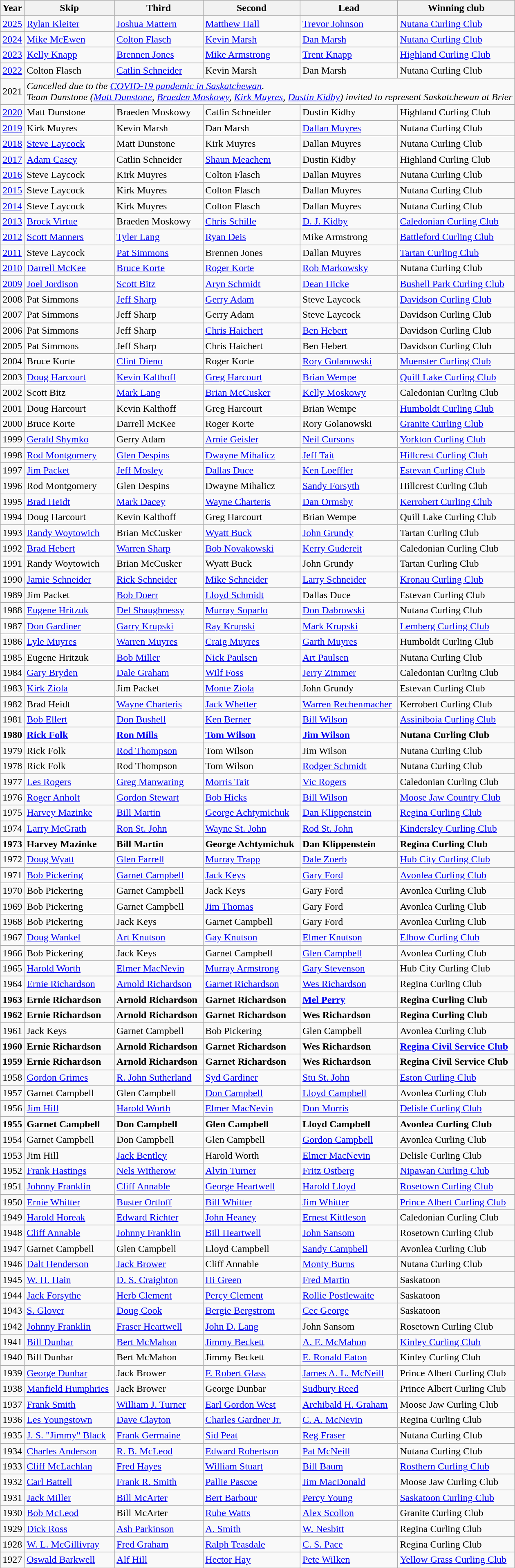<table class="wikitable">
<tr>
<th scope="col">Year</th>
<th scope="col">Skip</th>
<th scope="col">Third</th>
<th scope="col">Second</th>
<th scope="col">Lead</th>
<th scope="col">Winning club</th>
</tr>
<tr>
<td><a href='#'>2025</a></td>
<td><a href='#'>Rylan Kleiter</a></td>
<td><a href='#'>Joshua Mattern</a></td>
<td><a href='#'>Matthew Hall</a></td>
<td><a href='#'>Trevor Johnson</a></td>
<td><a href='#'>Nutana Curling Club</a></td>
</tr>
<tr>
<td><a href='#'>2024</a></td>
<td><a href='#'>Mike McEwen</a></td>
<td><a href='#'>Colton Flasch</a></td>
<td><a href='#'>Kevin Marsh</a></td>
<td><a href='#'>Dan Marsh</a></td>
<td><a href='#'>Nutana Curling Club</a></td>
</tr>
<tr>
<td><a href='#'>2023</a></td>
<td><a href='#'>Kelly Knapp</a></td>
<td><a href='#'>Brennen Jones</a></td>
<td><a href='#'>Mike Armstrong</a></td>
<td><a href='#'>Trent Knapp</a></td>
<td><a href='#'>Highland Curling Club</a></td>
</tr>
<tr>
<td><a href='#'>2022</a></td>
<td>Colton Flasch</td>
<td><a href='#'>Catlin Schneider</a></td>
<td>Kevin Marsh</td>
<td>Dan Marsh</td>
<td>Nutana Curling Club</td>
</tr>
<tr>
<td>2021</td>
<td colspan="5"><em>Cancelled due to the <a href='#'>COVID-19 pandemic in Saskatchewan</a>.</em> <br><em>Team Dunstone (<a href='#'>Matt Dunstone</a>, <a href='#'>Braeden Moskowy</a>, <a href='#'>Kirk Muyres</a>, <a href='#'>Dustin Kidby</a>) invited to represent Saskatchewan at Brier</em></td>
</tr>
<tr>
<td><a href='#'>2020</a></td>
<td>Matt Dunstone</td>
<td>Braeden Moskowy</td>
<td>Catlin Schneider</td>
<td>Dustin Kidby</td>
<td>Highland Curling Club</td>
</tr>
<tr>
<td><a href='#'>2019</a></td>
<td>Kirk Muyres</td>
<td>Kevin Marsh</td>
<td>Dan Marsh</td>
<td><a href='#'>Dallan Muyres</a></td>
<td>Nutana Curling Club</td>
</tr>
<tr>
<td><a href='#'>2018</a></td>
<td><a href='#'>Steve Laycock</a></td>
<td>Matt Dunstone</td>
<td>Kirk Muyres</td>
<td>Dallan Muyres</td>
<td>Nutana Curling Club</td>
</tr>
<tr>
<td><a href='#'>2017</a></td>
<td><a href='#'>Adam Casey</a></td>
<td>Catlin Schneider</td>
<td><a href='#'>Shaun Meachem</a></td>
<td>Dustin Kidby</td>
<td>Highland Curling Club</td>
</tr>
<tr>
<td><a href='#'>2016</a></td>
<td>Steve Laycock</td>
<td>Kirk Muyres</td>
<td>Colton Flasch</td>
<td>Dallan Muyres</td>
<td>Nutana Curling Club</td>
</tr>
<tr>
<td><a href='#'>2015</a></td>
<td>Steve Laycock</td>
<td>Kirk Muyres</td>
<td>Colton Flasch</td>
<td>Dallan Muyres</td>
<td>Nutana Curling Club</td>
</tr>
<tr>
<td><a href='#'>2014</a></td>
<td>Steve Laycock</td>
<td>Kirk Muyres</td>
<td>Colton Flasch</td>
<td>Dallan Muyres</td>
<td>Nutana Curling Club</td>
</tr>
<tr>
<td><a href='#'>2013</a></td>
<td><a href='#'>Brock Virtue</a></td>
<td>Braeden Moskowy</td>
<td><a href='#'>Chris Schille</a></td>
<td><a href='#'>D. J. Kidby</a></td>
<td><a href='#'>Caledonian Curling Club</a></td>
</tr>
<tr>
<td><a href='#'>2012</a></td>
<td><a href='#'>Scott Manners</a></td>
<td><a href='#'>Tyler Lang</a></td>
<td><a href='#'>Ryan Deis</a></td>
<td>Mike Armstrong</td>
<td><a href='#'>Battleford Curling Club</a></td>
</tr>
<tr>
<td><a href='#'>2011</a></td>
<td>Steve Laycock</td>
<td><a href='#'>Pat Simmons</a></td>
<td>Brennen Jones</td>
<td>Dallan Muyres</td>
<td><a href='#'>Tartan Curling Club</a></td>
</tr>
<tr>
<td><a href='#'>2010</a></td>
<td><a href='#'>Darrell McKee</a></td>
<td><a href='#'>Bruce Korte</a></td>
<td><a href='#'>Roger Korte</a></td>
<td><a href='#'>Rob Markowsky</a></td>
<td>Nutana Curling Club</td>
</tr>
<tr>
<td><a href='#'>2009</a></td>
<td><a href='#'>Joel Jordison</a></td>
<td><a href='#'>Scott Bitz</a></td>
<td><a href='#'>Aryn Schmidt</a></td>
<td><a href='#'>Dean Hicke</a></td>
<td><a href='#'>Bushell Park Curling Club</a></td>
</tr>
<tr>
<td>2008</td>
<td>Pat Simmons</td>
<td><a href='#'>Jeff Sharp</a></td>
<td><a href='#'>Gerry Adam</a></td>
<td>Steve Laycock</td>
<td><a href='#'>Davidson Curling Club</a></td>
</tr>
<tr>
<td>2007</td>
<td>Pat Simmons</td>
<td>Jeff Sharp</td>
<td>Gerry Adam</td>
<td>Steve Laycock</td>
<td>Davidson Curling Club</td>
</tr>
<tr>
<td>2006</td>
<td>Pat Simmons</td>
<td>Jeff Sharp</td>
<td><a href='#'>Chris Haichert</a></td>
<td><a href='#'>Ben Hebert</a></td>
<td>Davidson Curling Club</td>
</tr>
<tr>
<td>2005</td>
<td>Pat Simmons</td>
<td>Jeff Sharp</td>
<td>Chris Haichert</td>
<td>Ben Hebert</td>
<td>Davidson Curling Club</td>
</tr>
<tr>
<td>2004</td>
<td>Bruce Korte</td>
<td><a href='#'>Clint Dieno</a></td>
<td>Roger Korte</td>
<td><a href='#'>Rory Golanowski</a></td>
<td><a href='#'>Muenster Curling Club</a></td>
</tr>
<tr>
<td>2003</td>
<td><a href='#'>Doug Harcourt</a></td>
<td><a href='#'>Kevin Kalthoff</a></td>
<td><a href='#'>Greg Harcourt</a></td>
<td><a href='#'>Brian Wempe</a></td>
<td><a href='#'>Quill Lake Curling Club</a></td>
</tr>
<tr>
<td>2002</td>
<td>Scott Bitz</td>
<td><a href='#'>Mark Lang</a></td>
<td><a href='#'>Brian McCusker</a></td>
<td><a href='#'>Kelly Moskowy</a></td>
<td>Caledonian Curling Club</td>
</tr>
<tr>
<td>2001</td>
<td>Doug Harcourt</td>
<td>Kevin Kalthoff</td>
<td>Greg Harcourt</td>
<td>Brian Wempe</td>
<td><a href='#'>Humboldt Curling Club</a></td>
</tr>
<tr>
<td>2000</td>
<td>Bruce Korte</td>
<td>Darrell McKee</td>
<td>Roger Korte</td>
<td>Rory Golanowski</td>
<td><a href='#'>Granite Curling Club</a></td>
</tr>
<tr>
<td>1999</td>
<td><a href='#'>Gerald Shymko</a></td>
<td>Gerry Adam</td>
<td><a href='#'>Arnie Geisler</a></td>
<td><a href='#'>Neil Cursons</a></td>
<td><a href='#'>Yorkton Curling Club</a></td>
</tr>
<tr>
<td>1998</td>
<td><a href='#'>Rod Montgomery</a></td>
<td><a href='#'>Glen Despins</a></td>
<td><a href='#'>Dwayne Mihalicz</a></td>
<td><a href='#'>Jeff Tait</a></td>
<td><a href='#'>Hillcrest Curling Club</a></td>
</tr>
<tr>
<td>1997</td>
<td><a href='#'>Jim Packet</a></td>
<td><a href='#'>Jeff Mosley</a></td>
<td><a href='#'>Dallas Duce</a></td>
<td><a href='#'>Ken Loeffler</a></td>
<td><a href='#'>Estevan Curling Club</a></td>
</tr>
<tr>
<td>1996</td>
<td>Rod Montgomery</td>
<td>Glen Despins</td>
<td>Dwayne Mihalicz</td>
<td><a href='#'>Sandy Forsyth</a></td>
<td>Hillcrest Curling Club</td>
</tr>
<tr>
<td>1995</td>
<td><a href='#'>Brad Heidt</a></td>
<td><a href='#'>Mark Dacey</a></td>
<td><a href='#'>Wayne Charteris</a></td>
<td><a href='#'>Dan Ormsby</a></td>
<td><a href='#'>Kerrobert Curling Club</a></td>
</tr>
<tr>
<td>1994</td>
<td>Doug Harcourt</td>
<td>Kevin Kalthoff</td>
<td>Greg Harcourt</td>
<td>Brian Wempe</td>
<td>Quill Lake Curling Club</td>
</tr>
<tr>
<td>1993</td>
<td><a href='#'>Randy Woytowich</a></td>
<td>Brian McCusker</td>
<td><a href='#'>Wyatt Buck</a></td>
<td><a href='#'>John Grundy</a></td>
<td>Tartan Curling Club</td>
</tr>
<tr>
<td>1992</td>
<td><a href='#'>Brad Hebert</a></td>
<td><a href='#'>Warren Sharp</a></td>
<td><a href='#'>Bob Novakowski</a></td>
<td><a href='#'>Kerry Gudereit</a></td>
<td>Caledonian Curling Club</td>
</tr>
<tr>
<td>1991</td>
<td>Randy Woytowich</td>
<td>Brian McCusker</td>
<td>Wyatt Buck</td>
<td>John Grundy</td>
<td>Tartan Curling Club</td>
</tr>
<tr>
<td>1990</td>
<td><a href='#'>Jamie Schneider</a></td>
<td><a href='#'>Rick Schneider</a></td>
<td><a href='#'>Mike Schneider</a></td>
<td><a href='#'>Larry Schneider</a></td>
<td><a href='#'>Kronau Curling Club</a></td>
</tr>
<tr>
<td>1989</td>
<td>Jim Packet</td>
<td><a href='#'>Bob Doerr</a></td>
<td><a href='#'>Lloyd Schmidt</a></td>
<td>Dallas Duce</td>
<td>Estevan Curling Club</td>
</tr>
<tr>
<td>1988</td>
<td><a href='#'>Eugene Hritzuk</a></td>
<td><a href='#'>Del Shaughnessy</a></td>
<td><a href='#'>Murray Soparlo</a></td>
<td><a href='#'>Don Dabrowski</a></td>
<td>Nutana Curling Club</td>
</tr>
<tr>
<td>1987</td>
<td><a href='#'>Don Gardiner</a></td>
<td><a href='#'>Garry Krupski</a></td>
<td><a href='#'>Ray Krupski</a></td>
<td><a href='#'>Mark Krupski</a></td>
<td><a href='#'>Lemberg Curling Club</a></td>
</tr>
<tr>
<td>1986</td>
<td><a href='#'>Lyle Muyres</a></td>
<td><a href='#'>Warren Muyres</a></td>
<td><a href='#'>Craig Muyres</a></td>
<td><a href='#'>Garth Muyres</a></td>
<td>Humboldt Curling Club</td>
</tr>
<tr>
<td>1985</td>
<td>Eugene Hritzuk</td>
<td><a href='#'>Bob Miller</a></td>
<td><a href='#'>Nick Paulsen</a></td>
<td><a href='#'>Art Paulsen</a></td>
<td>Nutana Curling Club</td>
</tr>
<tr>
<td>1984</td>
<td><a href='#'>Gary Bryden</a></td>
<td><a href='#'>Dale Graham</a></td>
<td><a href='#'>Wilf Foss</a></td>
<td><a href='#'>Jerry Zimmer</a></td>
<td>Caledonian Curling Club</td>
</tr>
<tr>
<td>1983</td>
<td><a href='#'>Kirk Ziola</a></td>
<td>Jim Packet</td>
<td><a href='#'>Monte Ziola</a></td>
<td>John Grundy</td>
<td>Estevan Curling Club</td>
</tr>
<tr>
<td>1982</td>
<td>Brad Heidt</td>
<td><a href='#'>Wayne Charteris</a></td>
<td><a href='#'>Jack Whetter</a></td>
<td><a href='#'>Warren Rechenmacher</a></td>
<td>Kerrobert Curling Club</td>
</tr>
<tr>
<td>1981</td>
<td><a href='#'>Bob Ellert</a></td>
<td><a href='#'>Don Bushell</a></td>
<td><a href='#'>Ken Berner</a></td>
<td><a href='#'>Bill Wilson</a></td>
<td><a href='#'>Assiniboia Curling Club</a></td>
</tr>
<tr>
<td><strong>1980</strong></td>
<td><strong><a href='#'>Rick Folk</a></strong></td>
<td><strong><a href='#'>Ron Mills</a></strong></td>
<td><strong><a href='#'>Tom Wilson</a></strong></td>
<td><strong><a href='#'>Jim Wilson</a></strong></td>
<td><strong>Nutana Curling Club</strong></td>
</tr>
<tr>
<td>1979</td>
<td>Rick Folk</td>
<td><a href='#'>Rod Thompson</a></td>
<td>Tom Wilson</td>
<td>Jim Wilson</td>
<td>Nutana Curling Club</td>
</tr>
<tr>
<td>1978</td>
<td>Rick Folk</td>
<td>Rod Thompson</td>
<td>Tom Wilson</td>
<td><a href='#'>Rodger Schmidt</a></td>
<td>Nutana Curling Club</td>
</tr>
<tr>
<td>1977</td>
<td><a href='#'>Les Rogers</a></td>
<td><a href='#'>Greg Manwaring</a></td>
<td><a href='#'>Morris Tait</a></td>
<td><a href='#'>Vic Rogers</a></td>
<td>Caledonian Curling Club</td>
</tr>
<tr>
<td>1976</td>
<td><a href='#'>Roger Anholt</a></td>
<td><a href='#'>Gordon Stewart</a></td>
<td><a href='#'>Bob Hicks</a></td>
<td><a href='#'>Bill Wilson</a></td>
<td><a href='#'>Moose Jaw Country Club</a></td>
</tr>
<tr>
<td>1975</td>
<td><a href='#'>Harvey Mazinke</a></td>
<td><a href='#'>Bill Martin</a></td>
<td><a href='#'>George Achtymichuk</a></td>
<td><a href='#'>Dan Klippenstein</a></td>
<td><a href='#'>Regina Curling Club</a></td>
</tr>
<tr>
<td>1974</td>
<td><a href='#'>Larry McGrath</a></td>
<td><a href='#'>Ron St. John</a></td>
<td><a href='#'>Wayne St. John</a></td>
<td><a href='#'>Rod St. John</a></td>
<td><a href='#'>Kindersley Curling Club</a></td>
</tr>
<tr>
<td><strong>1973</strong></td>
<td><strong>Harvey Mazinke</strong></td>
<td><strong>Bill Martin</strong></td>
<td><strong>George Achtymichuk</strong></td>
<td><strong>Dan Klippenstein</strong></td>
<td><strong>Regina Curling Club</strong></td>
</tr>
<tr>
<td>1972</td>
<td><a href='#'>Doug Wyatt</a></td>
<td><a href='#'>Glen Farrell</a></td>
<td><a href='#'>Murray Trapp</a></td>
<td><a href='#'>Dale Zoerb</a></td>
<td><a href='#'>Hub City Curling Club</a></td>
</tr>
<tr>
<td>1971</td>
<td><a href='#'>Bob Pickering</a></td>
<td><a href='#'>Garnet Campbell</a></td>
<td><a href='#'>Jack Keys</a></td>
<td><a href='#'>Gary Ford</a></td>
<td><a href='#'>Avonlea Curling Club</a></td>
</tr>
<tr>
<td>1970</td>
<td>Bob Pickering</td>
<td>Garnet Campbell</td>
<td>Jack Keys</td>
<td>Gary Ford</td>
<td>Avonlea Curling Club</td>
</tr>
<tr>
<td>1969</td>
<td>Bob Pickering</td>
<td>Garnet Campbell</td>
<td><a href='#'>Jim Thomas</a></td>
<td>Gary Ford</td>
<td>Avonlea Curling Club</td>
</tr>
<tr>
<td>1968</td>
<td>Bob Pickering</td>
<td>Jack Keys</td>
<td>Garnet Campbell</td>
<td>Gary Ford</td>
<td>Avonlea Curling Club</td>
</tr>
<tr>
<td>1967</td>
<td><a href='#'>Doug Wankel</a></td>
<td><a href='#'>Art Knutson</a></td>
<td><a href='#'>Gay Knutson</a></td>
<td><a href='#'>Elmer Knutson</a></td>
<td><a href='#'>Elbow Curling Club</a></td>
</tr>
<tr>
<td>1966</td>
<td>Bob Pickering</td>
<td>Jack Keys</td>
<td>Garnet Campbell</td>
<td><a href='#'>Glen Campbell</a></td>
<td>Avonlea Curling Club</td>
</tr>
<tr>
<td>1965</td>
<td><a href='#'>Harold Worth</a></td>
<td><a href='#'>Elmer MacNevin</a></td>
<td><a href='#'>Murray Armstrong</a></td>
<td><a href='#'>Gary Stevenson</a></td>
<td>Hub City Curling Club</td>
</tr>
<tr>
<td>1964</td>
<td><a href='#'>Ernie Richardson</a></td>
<td><a href='#'>Arnold Richardson</a></td>
<td><a href='#'>Garnet Richardson</a></td>
<td><a href='#'>Wes Richardson</a></td>
<td>Regina Curling Club</td>
</tr>
<tr>
<td><strong>1963</strong></td>
<td><strong>Ernie Richardson</strong></td>
<td><strong>Arnold Richardson</strong></td>
<td><strong>Garnet Richardson</strong></td>
<td><strong><a href='#'>Mel Perry</a></strong></td>
<td><strong>Regina Curling Club</strong></td>
</tr>
<tr>
<td><strong>1962</strong></td>
<td><strong>Ernie Richardson</strong></td>
<td><strong>Arnold Richardson</strong></td>
<td><strong>Garnet Richardson</strong></td>
<td><strong>Wes Richardson</strong></td>
<td><strong>Regina Curling Club</strong></td>
</tr>
<tr>
<td>1961</td>
<td>Jack Keys</td>
<td>Garnet Campbell</td>
<td>Bob Pickering</td>
<td>Glen Campbell</td>
<td>Avonlea Curling Club</td>
</tr>
<tr>
<td><strong>1960</strong></td>
<td><strong>Ernie Richardson</strong></td>
<td><strong>Arnold Richardson</strong></td>
<td><strong>Garnet Richardson</strong></td>
<td><strong>Wes Richardson</strong></td>
<td><strong><a href='#'>Regina Civil Service Club</a></strong></td>
</tr>
<tr>
<td><strong>1959</strong></td>
<td><strong>Ernie Richardson</strong></td>
<td><strong>Arnold Richardson</strong></td>
<td><strong>Garnet Richardson</strong></td>
<td><strong>Wes Richardson</strong></td>
<td><strong>Regina Civil Service Club</strong></td>
</tr>
<tr>
<td>1958</td>
<td><a href='#'>Gordon Grimes</a></td>
<td><a href='#'>R. John Sutherland</a></td>
<td><a href='#'>Syd Gardiner</a></td>
<td><a href='#'>Stu St. John</a></td>
<td><a href='#'>Eston Curling Club</a></td>
</tr>
<tr>
<td>1957</td>
<td>Garnet Campbell</td>
<td>Glen Campbell</td>
<td><a href='#'>Don Campbell</a></td>
<td><a href='#'>Lloyd Campbell</a></td>
<td>Avonlea Curling Club</td>
</tr>
<tr>
<td>1956</td>
<td><a href='#'>Jim Hill</a></td>
<td><a href='#'>Harold Worth</a></td>
<td><a href='#'>Elmer MacNevin</a></td>
<td><a href='#'>Don Morris</a></td>
<td><a href='#'>Delisle Curling Club</a></td>
</tr>
<tr>
<td><strong>1955</strong></td>
<td><strong>Garnet Campbell</strong></td>
<td><strong>Don Campbell</strong></td>
<td><strong>Glen Campbell</strong></td>
<td><strong>Lloyd Campbell</strong></td>
<td><strong>Avonlea Curling Club</strong></td>
</tr>
<tr>
<td>1954</td>
<td>Garnet Campbell</td>
<td>Don Campbell</td>
<td>Glen Campbell</td>
<td><a href='#'>Gordon Campbell</a></td>
<td>Avonlea Curling Club</td>
</tr>
<tr>
<td>1953</td>
<td>Jim Hill</td>
<td><a href='#'>Jack Bentley</a></td>
<td>Harold Worth</td>
<td><a href='#'>Elmer MacNevin</a></td>
<td>Delisle Curling Club</td>
</tr>
<tr>
<td>1952</td>
<td><a href='#'>Frank Hastings</a></td>
<td><a href='#'>Nels Witherow</a></td>
<td><a href='#'>Alvin Turner</a></td>
<td><a href='#'>Fritz Ostberg</a></td>
<td><a href='#'>Nipawan Curling Club</a></td>
</tr>
<tr>
<td>1951</td>
<td><a href='#'>Johnny Franklin</a></td>
<td><a href='#'>Cliff Annable</a></td>
<td><a href='#'>George Heartwell</a></td>
<td><a href='#'>Harold Lloyd</a></td>
<td><a href='#'>Rosetown Curling Club</a></td>
</tr>
<tr>
<td>1950</td>
<td><a href='#'>Ernie Whitter</a></td>
<td><a href='#'>Buster Ortloff</a></td>
<td><a href='#'>Bill Whitter</a></td>
<td><a href='#'>Jim Whitter</a></td>
<td><a href='#'>Prince Albert Curling Club</a></td>
</tr>
<tr>
<td>1949</td>
<td><a href='#'>Harold Horeak</a></td>
<td><a href='#'>Edward Richter</a></td>
<td><a href='#'>John Heaney</a></td>
<td><a href='#'>Ernest Kittleson</a></td>
<td>Caledonian Curling Club</td>
</tr>
<tr>
<td>1948</td>
<td><a href='#'>Cliff Annable</a></td>
<td><a href='#'>Johnny Franklin</a></td>
<td><a href='#'>Bill Heartwell</a></td>
<td><a href='#'>John Sansom</a></td>
<td>Rosetown Curling Club</td>
</tr>
<tr>
<td>1947</td>
<td>Garnet Campbell</td>
<td>Glen Campbell</td>
<td>Lloyd Campbell</td>
<td><a href='#'>Sandy Campbell</a></td>
<td>Avonlea Curling Club</td>
</tr>
<tr>
<td>1946</td>
<td><a href='#'>Dalt Henderson</a></td>
<td><a href='#'>Jack Brower</a></td>
<td>Cliff Annable</td>
<td><a href='#'>Monty Burns</a></td>
<td>Nutana Curling Club</td>
</tr>
<tr>
<td>1945</td>
<td><a href='#'>W. H. Hain</a></td>
<td><a href='#'>D. S. Craighton</a></td>
<td><a href='#'>Hi Green</a></td>
<td><a href='#'>Fred Martin</a></td>
<td>Saskatoon</td>
</tr>
<tr>
<td>1944</td>
<td><a href='#'>Jack Forsythe</a></td>
<td><a href='#'>Herb Clement</a></td>
<td><a href='#'>Percy Clement</a></td>
<td><a href='#'>Rollie Postlewaite</a></td>
<td>Saskatoon</td>
</tr>
<tr>
<td>1943</td>
<td><a href='#'>S. Glover</a></td>
<td><a href='#'>Doug Cook</a></td>
<td><a href='#'>Bergie Bergstrom</a></td>
<td><a href='#'>Cec George</a></td>
<td>Saskatoon</td>
</tr>
<tr>
<td>1942</td>
<td><a href='#'>Johnny Franklin</a></td>
<td><a href='#'>Fraser Heartwell</a></td>
<td><a href='#'>John D. Lang</a></td>
<td>John Sansom</td>
<td>Rosetown Curling Club</td>
</tr>
<tr>
<td>1941</td>
<td><a href='#'>Bill Dunbar</a></td>
<td><a href='#'>Bert McMahon</a></td>
<td><a href='#'>Jimmy Beckett</a></td>
<td><a href='#'>A. E. McMahon</a></td>
<td><a href='#'>Kinley Curling Club</a></td>
</tr>
<tr>
<td>1940</td>
<td>Bill Dunbar</td>
<td>Bert McMahon</td>
<td>Jimmy Beckett</td>
<td><a href='#'>E. Ronald Eaton</a></td>
<td>Kinley Curling Club</td>
</tr>
<tr>
<td>1939</td>
<td><a href='#'>George Dunbar</a></td>
<td>Jack Brower</td>
<td><a href='#'>F. Robert Glass</a></td>
<td><a href='#'>James A. L. McNeill</a></td>
<td>Prince Albert Curling Club</td>
</tr>
<tr>
<td>1938</td>
<td><a href='#'>Manfield Humphries</a></td>
<td>Jack Brower</td>
<td>George Dunbar</td>
<td><a href='#'>Sudbury Reed</a></td>
<td>Prince Albert Curling Club</td>
</tr>
<tr>
<td>1937</td>
<td><a href='#'>Frank Smith</a></td>
<td><a href='#'>William J. Turner</a></td>
<td><a href='#'>Earl Gordon West</a></td>
<td><a href='#'>Archibald H. Graham</a></td>
<td>Moose Jaw Curling Club</td>
</tr>
<tr>
<td>1936</td>
<td><a href='#'>Les Youngstown</a></td>
<td><a href='#'>Dave Clayton</a></td>
<td><a href='#'>Charles Gardner Jr.</a></td>
<td><a href='#'>C. A. McNevin</a></td>
<td>Regina Curling Club</td>
</tr>
<tr>
<td>1935</td>
<td><a href='#'>J. S. "Jimmy" Black</a></td>
<td><a href='#'>Frank Germaine</a></td>
<td><a href='#'>Sid Peat</a></td>
<td><a href='#'>Reg Fraser</a></td>
<td>Nutana Curling Club</td>
</tr>
<tr>
<td>1934</td>
<td><a href='#'>Charles Anderson</a></td>
<td><a href='#'>R. B. McLeod</a></td>
<td><a href='#'>Edward Robertson</a></td>
<td><a href='#'>Pat McNeill</a></td>
<td>Nutana Curling Club</td>
</tr>
<tr>
<td>1933</td>
<td><a href='#'>Cliff McLachlan</a></td>
<td><a href='#'>Fred Hayes</a></td>
<td><a href='#'>William Stuart</a></td>
<td><a href='#'>Bill Baum</a></td>
<td><a href='#'>Rosthern Curling Club</a></td>
</tr>
<tr>
<td>1932</td>
<td><a href='#'>Carl Battell</a></td>
<td><a href='#'>Frank R. Smith</a></td>
<td><a href='#'>Pallie Pascoe</a></td>
<td><a href='#'>Jim MacDonald</a></td>
<td>Moose Jaw Curling Club</td>
</tr>
<tr>
<td>1931</td>
<td><a href='#'>Jack Miller</a></td>
<td><a href='#'>Bill McArter</a></td>
<td><a href='#'>Bert Barbour</a></td>
<td><a href='#'>Percy Young</a></td>
<td><a href='#'>Saskatoon Curling Club</a></td>
</tr>
<tr>
<td>1930</td>
<td><a href='#'>Bob McLeod</a></td>
<td>Bill McArter</td>
<td><a href='#'>Rube Watts</a></td>
<td><a href='#'>Alex Scollon</a></td>
<td>Granite Curling Club</td>
</tr>
<tr>
<td>1929</td>
<td><a href='#'>Dick Ross</a></td>
<td><a href='#'>Ash Parkinson</a></td>
<td><a href='#'>A. Smith</a></td>
<td><a href='#'>W. Nesbitt</a></td>
<td>Regina Curling Club</td>
</tr>
<tr>
<td>1928</td>
<td><a href='#'>W. L. McGillivray</a></td>
<td><a href='#'>Fred Graham</a></td>
<td><a href='#'>Ralph Teasdale</a></td>
<td><a href='#'>C. S. Pace</a></td>
<td>Regina Curling Club</td>
</tr>
<tr>
<td>1927</td>
<td><a href='#'>Oswald Barkwell</a></td>
<td><a href='#'>Alf Hill</a></td>
<td><a href='#'>Hector Hay</a></td>
<td><a href='#'>Pete Wilken</a></td>
<td><a href='#'>Yellow Grass Curling Club</a></td>
</tr>
</table>
